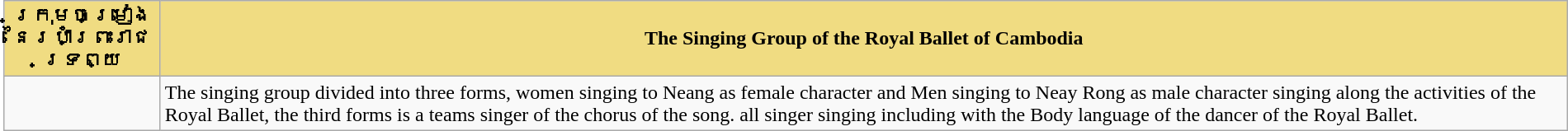<table width=100% class="wikitable">
<tr>
<th style="background-color:#F0DC82" width=10%>ក្រុមចម្រៀង នៃរបាំព្រះរាជទ្រព្យ</th>
<th style="background-color:#F0DC82">The Singing Group of the Royal Ballet of Cambodia</th>
</tr>
<tr>
<td align="centre"></td>
<td>The singing group divided into three forms, women singing to Neang as female character and Men singing to Neay Rong as male character singing along the activities of the Royal Ballet, the third forms is a teams singer of the chorus of the song. all singer singing including with the Body language of the dancer of the Royal Ballet.</td>
</tr>
</table>
